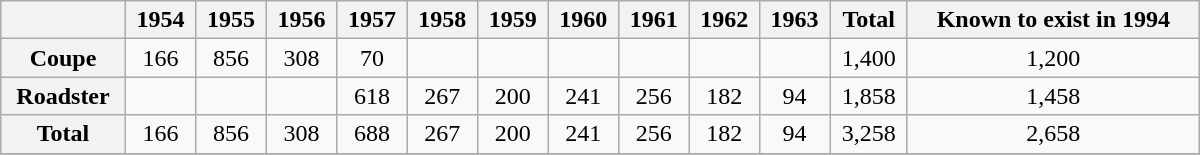<table class="wikitable" style="text-align:center; width:50em">
<tr>
<th></th>
<th>1954</th>
<th>1955</th>
<th>1956</th>
<th>1957</th>
<th>1958</th>
<th>1959</th>
<th>1960</th>
<th>1961</th>
<th>1962</th>
<th>1963</th>
<th>Total</th>
<th colspan="4">Known to exist in 1994</th>
</tr>
<tr>
<th>Coupe</th>
<td>166</td>
<td>856</td>
<td>308</td>
<td>70</td>
<td></td>
<td></td>
<td></td>
<td></td>
<td></td>
<td></td>
<td>1,400</td>
<td colspan="4">1,200</td>
</tr>
<tr>
<th>Roadster</th>
<td></td>
<td></td>
<td></td>
<td>618</td>
<td>267</td>
<td>200</td>
<td>241</td>
<td>256</td>
<td>182</td>
<td>94</td>
<td>1,858</td>
<td colspan="4">1,458</td>
</tr>
<tr>
<th>Total</th>
<td>166</td>
<td>856</td>
<td>308</td>
<td>688</td>
<td>267</td>
<td>200</td>
<td>241</td>
<td>256</td>
<td>182</td>
<td>94</td>
<td>3,258</td>
<td colspan="4">2,658</td>
</tr>
<tr>
</tr>
</table>
